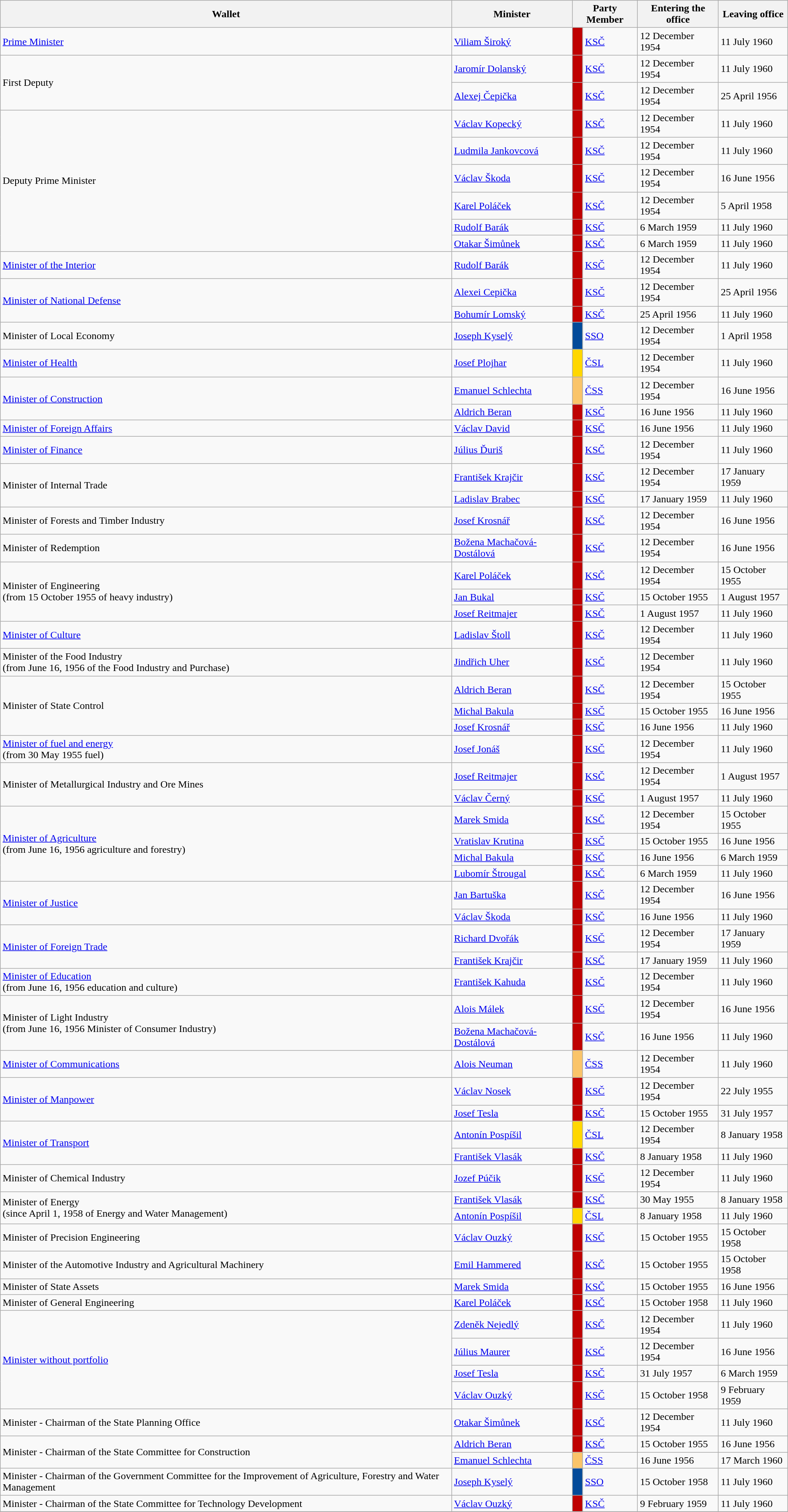<table class="wikitable" style="text-align:centre">
<tr>
<th>Wallet</th>
<th>Minister</th>
<th colspan="2">Party Member</th>
<th>Entering the office</th>
<th>Leaving office</th>
</tr>
<tr>
<td><a href='#'>Prime Minister</a></td>
<td><a href='#'>Viliam Široký</a></td>
<td bgcolor="#BF0202"></td>
<td><a href='#'>KSČ</a></td>
<td>12 December 1954</td>
<td>11 July 1960</td>
</tr>
<tr>
<td rowspan=2>First Deputy</td>
<td><a href='#'>Jaromír Dolanský</a></td>
<td bgcolor="#BF0202"></td>
<td><a href='#'>KSČ</a></td>
<td>12 December 1954</td>
<td>11 July 1960</td>
</tr>
<tr>
<td><a href='#'>Alexej Čepička</a></td>
<td bgcolor="#BF0202"></td>
<td><a href='#'>KSČ</a></td>
<td>12 December 1954</td>
<td>25 April 1956</td>
</tr>
<tr>
<td rowspan=6>Deputy Prime Minister</td>
<td><a href='#'>Václav Kopecký</a></td>
<td bgcolor="#BF0202"></td>
<td><a href='#'>KSČ</a></td>
<td>12 December 1954</td>
<td>11 July 1960</td>
</tr>
<tr>
<td><a href='#'>Ludmila Jankovcová</a></td>
<td bgcolor="#BF0202"></td>
<td><a href='#'>KSČ</a></td>
<td>12 December 1954</td>
<td>11 July 1960</td>
</tr>
<tr>
<td><a href='#'>Václav Škoda</a></td>
<td bgcolor="#BF0202"></td>
<td><a href='#'>KSČ</a></td>
<td>12 December 1954</td>
<td>16 June 1956</td>
</tr>
<tr>
<td><a href='#'>Karel Poláček</a></td>
<td bgcolor="#BF0202"></td>
<td><a href='#'>KSČ</a></td>
<td>12 December 1954</td>
<td>5 April 1958</td>
</tr>
<tr>
<td><a href='#'>Rudolf Barák</a></td>
<td bgcolor="#BF0202"></td>
<td><a href='#'>KSČ</a></td>
<td>6 March 1959</td>
<td>11 July 1960</td>
</tr>
<tr>
<td><a href='#'>Otakar Šimůnek</a></td>
<td bgcolor="#BF0202"></td>
<td><a href='#'>KSČ</a></td>
<td>6 March 1959</td>
<td>11 July 1960</td>
</tr>
<tr>
<td><a href='#'>Minister of the Interior</a></td>
<td><a href='#'>Rudolf Barák</a></td>
<td bgcolor="#BF0202"></td>
<td><a href='#'>KSČ</a></td>
<td>12 December 1954</td>
<td>11 July 1960</td>
</tr>
<tr>
<td rowspan=2><a href='#'>Minister of National Defense</a></td>
<td><a href='#'>Alexei Cepička</a></td>
<td bgcolor="#BF0202"></td>
<td><a href='#'>KSČ</a></td>
<td>12 December 1954</td>
<td>25 April 1956</td>
</tr>
<tr>
<td><a href='#'>Bohumír Lomský</a></td>
<td bgcolor="#BF0202"></td>
<td><a href='#'>KSČ</a></td>
<td>25 April 1956</td>
<td>11 July 1960</td>
</tr>
<tr>
<td>Minister of Local Economy</td>
<td><a href='#'>Joseph Kyselý</a></td>
<td bgcolor="#034A99"></td>
<td><a href='#'>SSO</a></td>
<td>12 December 1954</td>
<td>1 April 1958</td>
</tr>
<tr>
<td><a href='#'>Minister of Health</a></td>
<td><a href='#'>Josef Plojhar</a></td>
<td bgcolor="#FFD700"></td>
<td><a href='#'>ČSL</a></td>
<td>12 December 1954</td>
<td>11 July 1960</td>
</tr>
<tr>
<td rowspan=2><a href='#'>Minister of Construction</a></td>
<td><a href='#'>Emanuel Schlechta</a></td>
<td bgcolor="#FAC469"></td>
<td><a href='#'>ČSS</a></td>
<td>12 December 1954</td>
<td>16 June 1956</td>
</tr>
<tr>
<td><a href='#'>Aldrich Beran</a></td>
<td bgcolor="#BF0202"></td>
<td><a href='#'>KSČ</a></td>
<td>16 June 1956</td>
<td>11 July 1960</td>
</tr>
<tr>
<td><a href='#'>Minister of Foreign Affairs</a></td>
<td><a href='#'>Václav David</a></td>
<td bgcolor="#BF0202"></td>
<td><a href='#'>KSČ</a></td>
<td>16 June 1956</td>
<td>11 July 1960</td>
</tr>
<tr>
<td><a href='#'>Minister of Finance</a></td>
<td><a href='#'>Július Ďuriš</a></td>
<td bgcolor="#BF0202"></td>
<td><a href='#'>KSČ</a></td>
<td>12 December 1954</td>
<td>11 July 1960</td>
</tr>
<tr>
<td rowspan=2>Minister of Internal Trade</td>
<td><a href='#'>František Krajčir</a></td>
<td bgcolor="#BF0202"></td>
<td><a href='#'>KSČ</a></td>
<td>12 December 1954</td>
<td>17 January 1959</td>
</tr>
<tr>
<td><a href='#'>Ladislav Brabec</a></td>
<td bgcolor="#BF0202"></td>
<td><a href='#'>KSČ</a></td>
<td>17 January 1959</td>
<td>11 July 1960</td>
</tr>
<tr>
<td>Minister of Forests and Timber Industry</td>
<td><a href='#'>Josef Krosnář</a></td>
<td bgcolor="#BF0202"></td>
<td><a href='#'>KSČ</a></td>
<td>12 December 1954</td>
<td>16 June 1956</td>
</tr>
<tr>
<td>Minister of Redemption</td>
<td><a href='#'>Božena Machačová-Dostálová</a></td>
<td bgcolor="#BF0202"></td>
<td><a href='#'>KSČ</a></td>
<td>12 December 1954</td>
<td>16 June 1956</td>
</tr>
<tr>
<td rowspan=3>Minister of Engineering<br>(from 15 October 1955 of heavy industry)</td>
<td><a href='#'>Karel Poláček</a></td>
<td bgcolor="#BF0202"></td>
<td><a href='#'>KSČ</a></td>
<td>12 December 1954</td>
<td>15 October 1955</td>
</tr>
<tr>
<td><a href='#'>Jan Bukal</a></td>
<td bgcolor="#BF0202"></td>
<td><a href='#'>KSČ</a></td>
<td>15 October 1955</td>
<td>1 August 1957</td>
</tr>
<tr>
<td><a href='#'>Josef Reitmajer</a></td>
<td bgcolor="#BF0202"></td>
<td><a href='#'>KSČ</a></td>
<td>1 August 1957</td>
<td>11 July 1960</td>
</tr>
<tr>
<td><a href='#'>Minister of Culture</a></td>
<td><a href='#'>Ladislav Štoll</a></td>
<td bgcolor="#BF0202"></td>
<td><a href='#'>KSČ</a></td>
<td>12 December 1954</td>
<td>11 July 1960</td>
</tr>
<tr>
<td>Minister of the Food Industry<br>(from June 16, 1956 of the Food Industry and Purchase)</td>
<td><a href='#'>Jindřich Uher</a></td>
<td bgcolor="#BF0202"></td>
<td><a href='#'>KSČ</a></td>
<td>12 December 1954</td>
<td>11 July 1960</td>
</tr>
<tr>
<td rowspan=3>Minister of State Control</td>
<td><a href='#'>Aldrich Beran</a></td>
<td bgcolor="#BF0202"></td>
<td><a href='#'>KSČ</a></td>
<td>12 December 1954</td>
<td>15 October 1955</td>
</tr>
<tr>
<td><a href='#'>Michal Bakula</a></td>
<td bgcolor="#BF0202"></td>
<td><a href='#'>KSČ</a></td>
<td>15 October 1955</td>
<td>16 June 1956</td>
</tr>
<tr>
<td><a href='#'>Josef Krosnář</a></td>
<td bgcolor="#BF0202"></td>
<td><a href='#'>KSČ</a></td>
<td>16 June 1956</td>
<td>11 July 1960</td>
</tr>
<tr>
<td><a href='#'>Minister of fuel and energy</a><br>(from 30 May 1955 fuel)</td>
<td><a href='#'>Josef Jonáš</a></td>
<td bgcolor="#BF0202"></td>
<td><a href='#'>KSČ</a></td>
<td>12 December 1954</td>
<td>11 July 1960</td>
</tr>
<tr>
<td rowspan=2>Minister of Metallurgical Industry and Ore Mines</td>
<td><a href='#'>Josef Reitmajer</a></td>
<td bgcolor="#BF0202"></td>
<td><a href='#'>KSČ</a></td>
<td>12 December 1954</td>
<td>1 August 1957</td>
</tr>
<tr>
<td><a href='#'>Václav Černý</a></td>
<td bgcolor="#BF0202"></td>
<td><a href='#'>KSČ</a></td>
<td>1 August 1957</td>
<td>11 July 1960</td>
</tr>
<tr>
<td rowspan=4><a href='#'>Minister of Agriculture</a><br>(from June 16, 1956 agriculture and forestry)</td>
<td><a href='#'>Marek Smida</a></td>
<td bgcolor="#BF0202"></td>
<td><a href='#'>KSČ</a></td>
<td>12 December 1954</td>
<td>15 October 1955</td>
</tr>
<tr>
<td><a href='#'>Vratislav Krutina</a></td>
<td bgcolor="#BF0202"></td>
<td><a href='#'>KSČ</a></td>
<td>15 October 1955</td>
<td>16 June 1956</td>
</tr>
<tr>
<td><a href='#'>Michal Bakula</a></td>
<td bgcolor="#BF0202"></td>
<td><a href='#'>KSČ</a></td>
<td>16 June 1956</td>
<td>6 March 1959</td>
</tr>
<tr>
<td><a href='#'>Lubomír Štrougal</a></td>
<td bgcolor="#BF0202"></td>
<td><a href='#'>KSČ</a></td>
<td>6 March 1959</td>
<td>11 July 1960</td>
</tr>
<tr>
<td rowspan=2><a href='#'>Minister of Justice</a></td>
<td><a href='#'>Jan Bartuška</a></td>
<td bgcolor="#BF0202"></td>
<td><a href='#'>KSČ</a></td>
<td>12 December 1954</td>
<td>16 June 1956</td>
</tr>
<tr>
<td><a href='#'>Václav Škoda</a></td>
<td bgcolor="#BF0202"></td>
<td><a href='#'>KSČ</a></td>
<td>16 June 1956</td>
<td>11 July 1960</td>
</tr>
<tr>
<td rowspan=2><a href='#'>Minister of Foreign Trade</a></td>
<td><a href='#'>Richard Dvořák</a></td>
<td bgcolor="#BF0202"></td>
<td><a href='#'>KSČ</a></td>
<td>12 December 1954</td>
<td>17 January 1959</td>
</tr>
<tr>
<td><a href='#'>František Krajčir</a></td>
<td bgcolor="#BF0202"></td>
<td><a href='#'>KSČ</a></td>
<td>17 January 1959</td>
<td>11 July 1960</td>
</tr>
<tr>
<td><a href='#'>Minister of Education</a><br>(from June 16, 1956 education and culture)</td>
<td><a href='#'>František Kahuda</a></td>
<td bgcolor="#BF0202"></td>
<td><a href='#'>KSČ</a></td>
<td>12 December 1954</td>
<td>11 July 1960</td>
</tr>
<tr>
<td rowspan=2>Minister of Light Industry<br>(from June 16, 1956 Minister of Consumer Industry)</td>
<td><a href='#'>Alois Málek</a></td>
<td bgcolor="#BF0202"></td>
<td><a href='#'>KSČ</a></td>
<td>12 December 1954</td>
<td>16 June 1956</td>
</tr>
<tr>
<td><a href='#'>Božena Machačová-Dostálová</a></td>
<td bgcolor="#BF0202"></td>
<td><a href='#'>KSČ</a></td>
<td>16 June 1956</td>
<td>11 July 1960</td>
</tr>
<tr>
<td><a href='#'>Minister of Communications</a></td>
<td><a href='#'>Alois Neuman</a></td>
<td bgcolor="#FAC469"></td>
<td><a href='#'>ČSS</a></td>
<td>12 December 1954</td>
<td>11 July 1960</td>
</tr>
<tr>
<td rowspan=2><a href='#'>Minister of Manpower</a></td>
<td><a href='#'>Václav Nosek</a></td>
<td bgcolor="#BF0202"></td>
<td><a href='#'>KSČ</a></td>
<td>12 December 1954</td>
<td>22 July 1955</td>
</tr>
<tr>
<td><a href='#'>Josef Tesla</a></td>
<td bgcolor="#BF0202"></td>
<td><a href='#'>KSČ</a></td>
<td>15 October 1955</td>
<td>31 July 1957</td>
</tr>
<tr>
<td rowspan=2><a href='#'>Minister of Transport</a></td>
<td><a href='#'>Antonín Pospíšil</a></td>
<td bgcolor="#FFD700"></td>
<td><a href='#'>ČSL</a></td>
<td>12 December 1954</td>
<td>8 January 1958</td>
</tr>
<tr>
<td><a href='#'>František Vlasák</a></td>
<td bgcolor="#BF0202"></td>
<td><a href='#'>KSČ</a></td>
<td>8 January 1958</td>
<td>11 July 1960</td>
</tr>
<tr>
<td>Minister of Chemical Industry</td>
<td><a href='#'>Jozef Púčik</a></td>
<td bgcolor="#BF0202"></td>
<td><a href='#'>KSČ</a></td>
<td>12 December 1954</td>
<td>11 July 1960</td>
</tr>
<tr>
<td rowspan=2>Minister of Energy<br>(since April 1, 1958 of Energy and Water Management)</td>
<td><a href='#'>František Vlasák</a></td>
<td bgcolor="#BF0202"></td>
<td><a href='#'>KSČ</a></td>
<td>30 May 1955</td>
<td>8 January 1958</td>
</tr>
<tr>
<td><a href='#'>Antonín Pospíšil</a></td>
<td bgcolor="#FFD700"></td>
<td><a href='#'>ČSL</a></td>
<td>8 January 1958</td>
<td>11 July 1960</td>
</tr>
<tr>
<td>Minister of Precision Engineering</td>
<td><a href='#'>Václav Ouzký</a></td>
<td bgcolor="#BF0202"></td>
<td><a href='#'>KSČ</a></td>
<td>15 October 1955</td>
<td>15 October 1958</td>
</tr>
<tr>
<td>Minister of the Automotive Industry and Agricultural Machinery</td>
<td><a href='#'>Emil Hammered</a></td>
<td bgcolor="#BF0202"></td>
<td><a href='#'>KSČ</a></td>
<td>15 October 1955</td>
<td>15 October 1958</td>
</tr>
<tr>
<td>Minister of State Assets</td>
<td><a href='#'>Marek Smida</a></td>
<td bgcolor="#BF0202"></td>
<td><a href='#'>KSČ</a></td>
<td>15 October 1955</td>
<td>16 June 1956</td>
</tr>
<tr>
<td>Minister of General Engineering</td>
<td><a href='#'>Karel Poláček</a></td>
<td bgcolor="#BF0202"></td>
<td><a href='#'>KSČ</a></td>
<td>15 October 1958</td>
<td>11 July 1960</td>
</tr>
<tr>
<td rowspan=4><a href='#'>Minister without portfolio</a></td>
<td><a href='#'>Zdeněk Nejedlý</a></td>
<td bgcolor="#BF0202"></td>
<td><a href='#'>KSČ</a></td>
<td>12 December 1954</td>
<td>11 July 1960</td>
</tr>
<tr>
<td><a href='#'>Július Maurer</a></td>
<td bgcolor="#BF0202"></td>
<td><a href='#'>KSČ</a></td>
<td>12 December 1954</td>
<td>16 June 1956</td>
</tr>
<tr>
<td><a href='#'>Josef Tesla</a></td>
<td bgcolor="#BF0202"></td>
<td><a href='#'>KSČ</a></td>
<td>31 July 1957</td>
<td>6 March 1959</td>
</tr>
<tr>
<td><a href='#'>Václav Ouzký</a></td>
<td bgcolor="#BF0202"></td>
<td><a href='#'>KSČ</a></td>
<td>15 October 1958</td>
<td>9 February 1959</td>
</tr>
<tr>
<td>Minister - Chairman of the State Planning Office</td>
<td><a href='#'>Otakar Šimůnek</a></td>
<td bgcolor="#BF0202"></td>
<td><a href='#'>KSČ</a></td>
<td>12 December 1954</td>
<td>11 July 1960</td>
</tr>
<tr>
<td rowspan=2>Minister - Chairman of the State Committee for Construction</td>
<td><a href='#'>Aldrich Beran</a></td>
<td bgcolor="#BF0202"></td>
<td><a href='#'>KSČ</a></td>
<td>15 October 1955</td>
<td>16 June 1956</td>
</tr>
<tr>
<td><a href='#'>Emanuel Schlechta</a></td>
<td bgcolor="#FAC469"></td>
<td><a href='#'>ČSS</a></td>
<td>16 June 1956</td>
<td>17 March 1960</td>
</tr>
<tr>
<td>Minister - Chairman of the Government Committee for the Improvement of Agriculture, Forestry and Water Management</td>
<td><a href='#'>Joseph Kyselý</a></td>
<td bgcolor="#034A99"></td>
<td><a href='#'>SSO</a></td>
<td>15 October 1958</td>
<td>11 July 1960</td>
</tr>
<tr>
<td>Minister - Chairman of the State Committee for Technology Development</td>
<td><a href='#'>Václav Ouzký</a></td>
<td bgcolor="#BF0202"></td>
<td><a href='#'>KSČ</a></td>
<td>9 February 1959</td>
<td>11 July 1960</td>
</tr>
<tr>
</tr>
</table>
